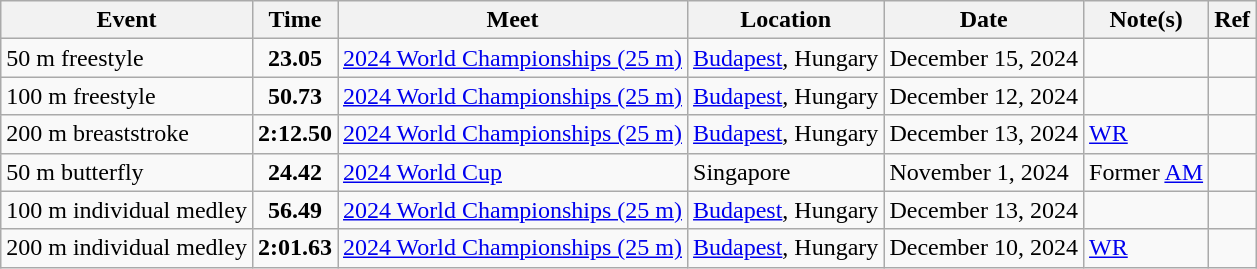<table class="wikitable">
<tr>
<th>Event</th>
<th>Time</th>
<th>Meet</th>
<th>Location</th>
<th>Date</th>
<th>Note(s)</th>
<th>Ref</th>
</tr>
<tr>
<td>50 m freestyle</td>
<td style="text-align:center;"><strong>23.05</strong></td>
<td><a href='#'>2024 World Championships (25 m)</a></td>
<td><a href='#'>Budapest</a>, Hungary</td>
<td>December 15, 2024</td>
<td></td>
<td></td>
</tr>
<tr>
<td>100 m freestyle</td>
<td style="text-align:center;"><strong>50.73</strong></td>
<td><a href='#'>2024 World Championships (25 m)</a></td>
<td><a href='#'>Budapest</a>, Hungary</td>
<td>December 12, 2024</td>
<td></td>
<td></td>
</tr>
<tr>
<td>200 m breaststroke</td>
<td style="text-align:center;"><strong>2:12.50</strong></td>
<td><a href='#'>2024 World Championships (25 m)</a></td>
<td><a href='#'>Budapest</a>, Hungary</td>
<td>December 13, 2024</td>
<td><a href='#'>WR</a></td>
<td></td>
</tr>
<tr>
<td>50 m butterfly</td>
<td style="text-align:center;"><strong>24.42</strong></td>
<td><a href='#'>2024 World Cup</a></td>
<td>Singapore</td>
<td>November 1, 2024</td>
<td>Former <a href='#'>AM</a></td>
<td></td>
</tr>
<tr>
<td>100 m individual medley</td>
<td style="text-align:center;"><strong>56.49</strong></td>
<td><a href='#'>2024 World Championships (25 m)</a></td>
<td><a href='#'>Budapest</a>, Hungary</td>
<td>December 13, 2024</td>
<td></td>
<td></td>
</tr>
<tr>
<td>200 m individual medley</td>
<td style="text-align:center;"><strong>2:01.63</strong></td>
<td><a href='#'>2024 World Championships (25 m)</a></td>
<td><a href='#'>Budapest</a>, Hungary</td>
<td>December 10, 2024</td>
<td><a href='#'>WR</a></td>
<td></td>
</tr>
</table>
